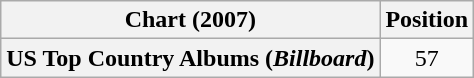<table class="wikitable plainrowheaders" style="text-align:center">
<tr>
<th scope="col">Chart (2007)</th>
<th scope="col">Position</th>
</tr>
<tr>
<th scope="row">US Top Country Albums (<em>Billboard</em>)</th>
<td>57</td>
</tr>
</table>
